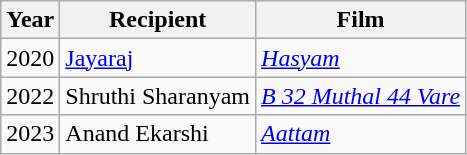<table class="wikitable">
<tr>
<th>Year</th>
<th>Recipient</th>
<th>Film</th>
</tr>
<tr>
<td>2020</td>
<td><a href='#'>Jayaraj</a></td>
<td><em><a href='#'>Hasyam</a></em></td>
</tr>
<tr>
<td>2022</td>
<td>Shruthi Sharanyam</td>
<td><em><a href='#'>B 32 Muthal 44 Vare</a></em></td>
</tr>
<tr>
<td>2023</td>
<td>Anand Ekarshi</td>
<td><em><a href='#'>Aattam</a></em></td>
</tr>
</table>
